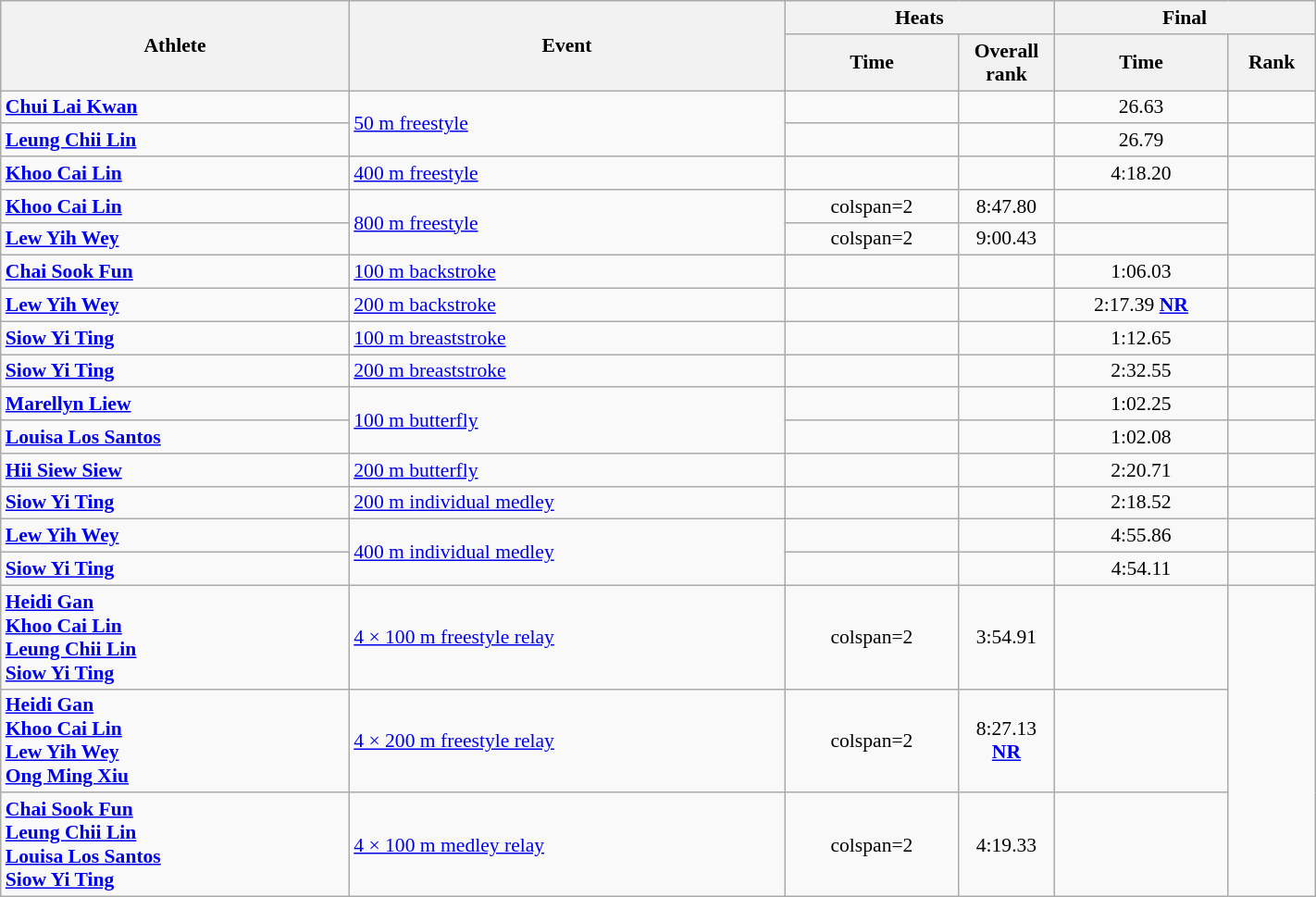<table class="wikitable" width="75%" style="text-align:center; font-size:90%">
<tr>
<th rowspan="2" width="20%">Athlete</th>
<th rowspan="2" width="25%">Event</th>
<th colspan="2" width="15%">Heats</th>
<th colspan="2" width="15%">Final</th>
</tr>
<tr>
<th width="10%">Time</th>
<th>Overall rank</th>
<th width="10%">Time</th>
<th>Rank</th>
</tr>
<tr>
<td align=left><strong><a href='#'>Chui Lai Kwan</a></strong></td>
<td rowspan=2 align=left><a href='#'>50 m freestyle</a></td>
<td></td>
<td></td>
<td>26.63</td>
<td></td>
</tr>
<tr>
<td align=left><strong><a href='#'>Leung Chii Lin</a></strong></td>
<td></td>
<td></td>
<td>26.79</td>
<td></td>
</tr>
<tr>
<td align=left><strong><a href='#'>Khoo Cai Lin</a></strong></td>
<td align=left><a href='#'>400 m freestyle</a></td>
<td></td>
<td></td>
<td>4:18.20</td>
<td></td>
</tr>
<tr>
<td align=left><strong><a href='#'>Khoo Cai Lin</a></strong></td>
<td rowspan=2 align=left><a href='#'>800 m freestyle</a></td>
<td>colspan=2 </td>
<td>8:47.80</td>
<td></td>
</tr>
<tr>
<td align=left><strong><a href='#'>Lew Yih Wey</a></strong></td>
<td>colspan=2 </td>
<td>9:00.43</td>
<td></td>
</tr>
<tr>
<td align=left><strong><a href='#'>Chai Sook Fun</a></strong></td>
<td align=left><a href='#'>100 m backstroke</a></td>
<td></td>
<td></td>
<td>1:06.03</td>
<td></td>
</tr>
<tr>
<td align=left><strong><a href='#'>Lew Yih Wey</a></strong></td>
<td align=left><a href='#'>200 m backstroke</a></td>
<td></td>
<td></td>
<td>2:17.39 <strong><a href='#'>NR</a></strong></td>
<td></td>
</tr>
<tr>
<td align=left><strong><a href='#'>Siow Yi Ting</a></strong></td>
<td align=left><a href='#'>100 m breaststroke</a></td>
<td></td>
<td></td>
<td>1:12.65</td>
<td></td>
</tr>
<tr>
<td align=left><strong><a href='#'>Siow Yi Ting</a></strong></td>
<td align=left><a href='#'>200 m breaststroke</a></td>
<td></td>
<td></td>
<td>2:32.55</td>
<td></td>
</tr>
<tr>
<td align=left><strong><a href='#'>Marellyn Liew</a></strong></td>
<td rowspan=2 align=left><a href='#'>100 m butterfly</a></td>
<td></td>
<td></td>
<td>1:02.25</td>
<td></td>
</tr>
<tr>
<td align=left><strong><a href='#'>Louisa Los Santos</a></strong></td>
<td></td>
<td></td>
<td>1:02.08</td>
<td></td>
</tr>
<tr>
<td align=left><strong><a href='#'>Hii Siew Siew</a></strong></td>
<td align=left><a href='#'>200 m butterfly</a></td>
<td></td>
<td></td>
<td>2:20.71</td>
<td></td>
</tr>
<tr>
<td align=left><strong><a href='#'>Siow Yi Ting</a></strong></td>
<td align=left><a href='#'>200 m individual medley</a></td>
<td></td>
<td></td>
<td>2:18.52</td>
<td></td>
</tr>
<tr>
<td align=left><strong><a href='#'>Lew Yih Wey</a></strong></td>
<td rowspan=2 align=left><a href='#'>400 m individual medley</a></td>
<td></td>
<td></td>
<td>4:55.86</td>
<td></td>
</tr>
<tr>
<td align=left><strong><a href='#'>Siow Yi Ting</a></strong></td>
<td></td>
<td></td>
<td>4:54.11</td>
<td></td>
</tr>
<tr>
<td align=left><strong><a href='#'>Heidi Gan</a><br><a href='#'>Khoo Cai Lin</a><br><a href='#'>Leung Chii Lin</a><br><a href='#'>Siow Yi Ting</a></strong></td>
<td align=left><a href='#'>4 × 100 m freestyle relay</a></td>
<td>colspan=2 </td>
<td>3:54.91</td>
<td></td>
</tr>
<tr>
<td align=left><strong><a href='#'>Heidi Gan</a><br><a href='#'>Khoo Cai Lin</a><br><a href='#'>Lew Yih Wey</a><br><a href='#'>Ong Ming Xiu</a></strong></td>
<td align=left><a href='#'>4 × 200 m freestyle relay</a></td>
<td>colspan=2 </td>
<td>8:27.13 <strong><a href='#'>NR</a></strong></td>
<td></td>
</tr>
<tr>
<td align=left><strong><a href='#'>Chai Sook Fun</a><br><a href='#'>Leung Chii Lin</a><br><a href='#'>Louisa Los Santos</a><br><a href='#'>Siow Yi Ting</a></strong></td>
<td align=left><a href='#'>4 × 100 m medley relay</a></td>
<td>colspan=2 </td>
<td>4:19.33</td>
<td></td>
</tr>
</table>
